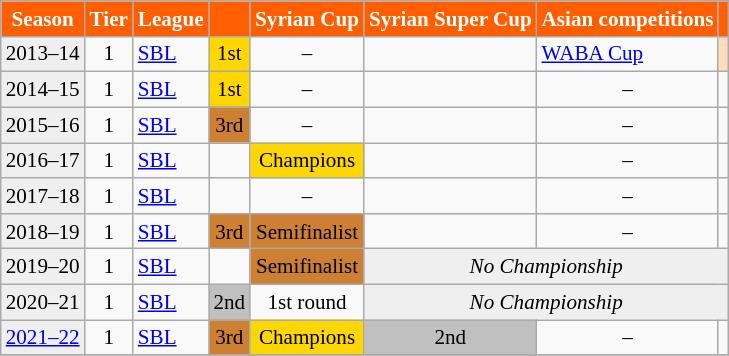<table class="wikitable"  style="font-size:88%;">
<tr>
<th style="color:white; background:#FF5F00;">Season</th>
<th style="color:white; background:#FF5F00;">Tier</th>
<th style="color:white; background:#FF5F00;">League</th>
<th style="color:white; background:#FF5F00;"></th>
<th style="color:white; background:#FF5F00;">Syrian Cup</th>
<th style="color:white; background:#FF5F00;">Syrian Super Cup</th>
<th style="color:white; background:#FF5F00;">Asian competitions</th>
<th style="color:white; background:#FF5F00;"></th>
</tr>
<tr>
<td style="background:#efefef;">2013–14</td>
<td align="center">1</td>
<td><a href='#'>SBL</a></td>
<td align="center" bgcolor=gold>1st</td>
<td style="text-align: center;">–</td>
<td></td>
<td><a href='#'>WABA Cup</a></td>
<td style="text-align: center;" bgcolor="#FEDCBA"></td>
</tr>
<tr>
<td style="background:#efefef;">2014–15</td>
<td align="center">1</td>
<td><a href='#'>SBL</a></td>
<td align="center" bgcolor=gold>1st</td>
<td style="text-align: center;">–</td>
<td></td>
<td style="text-align: center;">–</td>
<td></td>
</tr>
<tr>
<td style="background:#efefef;">2015–16</td>
<td align="center">1</td>
<td><a href='#'>SBL</a></td>
<td align="center" bgcolor=#CD7F32>3rd</td>
<td style="text-align: center;">–</td>
<td></td>
<td style="text-align: center;">–</td>
<td></td>
</tr>
<tr>
<td style="background:#efefef;">2016–17</td>
<td align="center">1</td>
<td><a href='#'>SBL</a></td>
<td></td>
<td align="center" bgcolor=gold>Champions</td>
<td></td>
<td style="text-align: center;">–</td>
<td></td>
</tr>
<tr>
<td style="background:#efefef;">2017–18</td>
<td align="center">1</td>
<td><a href='#'>SBL</a></td>
<td></td>
<td style="text-align: center;">–</td>
<td></td>
<td style="text-align: center;">–</td>
<td></td>
</tr>
<tr>
<td style="background:#efefef;">2018–19</td>
<td align="center">1</td>
<td><a href='#'>SBL</a></td>
<td align="center" bgcolor=#CD7F32>3rd</td>
<td align="center" bgcolor=#CD7F32>Semifinalist</td>
<td></td>
<td style="text-align: center;">–</td>
<td></td>
</tr>
<tr>
<td style="background:#efefef;">2019–20</td>
<td align="center">1</td>
<td><a href='#'>SBL</a></td>
<td></td>
<td align="center" bgcolor=#CD7F32>Semifinalist</td>
<td bgcolor="#efefef" colspan=8 style="text-align: center;"><em>No Championship</em></td>
</tr>
<tr>
<td style="background:#efefef;">2020–21</td>
<td align="center">1</td>
<td><a href='#'>SBL</a></td>
<td align="center" bgcolor=silver>2nd</td>
<td align="center">1st round</td>
<td bgcolor="#efefef" colspan=8 style="text-align: center;"><em>No Championship</em></td>
</tr>
<tr>
<td style="background:#efefef;"><a href='#'>2021–22</a></td>
<td align="center">1</td>
<td><a href='#'>SBL</a></td>
<td align="center" bgcolor=#CD7F32>3rd</td>
<td align="center" bgcolor=gold>Champions</td>
<td align="center" bgcolor=silver>2nd</td>
<td style="text-align: center;">–</td>
<td></td>
</tr>
<tr>
</tr>
</table>
